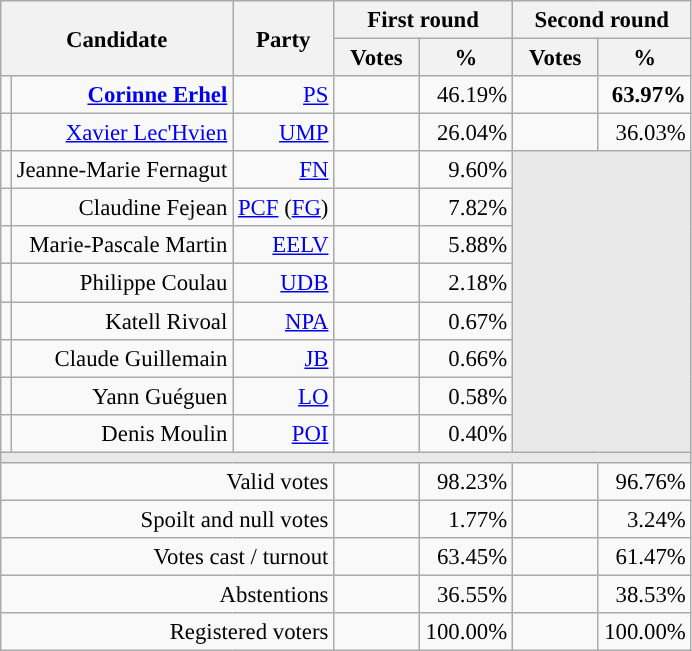<table class="wikitable" style="text-align:right;font-size:95%;">
<tr>
<th rowspan=2 colspan=2>Candidate</th>
<th rowspan=2 colspan=1>Party</th>
<th colspan=2>First round</th>
<th colspan=2>Second round</th>
</tr>
<tr>
<th style="width:50px;">Votes</th>
<th style="width:55px;">%</th>
<th style="width:50px;">Votes</th>
<th style="width:55px;">%</th>
</tr>
<tr>
<td style="color:inherit;background-color:"></td>
<td><strong><a href='#'>Corinne Erhel</a></strong></td>
<td><a href='#'>PS</a></td>
<td></td>
<td>46.19%</td>
<td><strong></strong></td>
<td><strong>63.97%</strong></td>
</tr>
<tr>
<td style="color:inherit;background-color:"></td>
<td><a href='#'>Xavier Lec'Hvien</a></td>
<td><a href='#'>UMP</a></td>
<td></td>
<td>26.04%</td>
<td></td>
<td>36.03%</td>
</tr>
<tr>
<td style="color:inherit;background-color:"></td>
<td>Jeanne-Marie Fernagut</td>
<td><a href='#'>FN</a></td>
<td></td>
<td>9.60%</td>
<td colspan=7 rowspan=8 style="background-color:#E9E9E9;"></td>
</tr>
<tr>
<td style="color:inherit;background-color:"></td>
<td>Claudine Fejean</td>
<td><a href='#'>PCF</a> (<a href='#'>FG</a>)</td>
<td></td>
<td>7.82%</td>
</tr>
<tr>
<td style="color:inherit;background-color:"></td>
<td>Marie-Pascale Martin</td>
<td><a href='#'>EELV</a></td>
<td></td>
<td>5.88%</td>
</tr>
<tr>
<td style="color:inherit;background-color:"></td>
<td>Philippe Coulau</td>
<td><a href='#'>UDB</a></td>
<td></td>
<td>2.18%</td>
</tr>
<tr>
<td style="color:inherit;background-color:"></td>
<td>Katell Rivoal</td>
<td><a href='#'>NPA</a></td>
<td></td>
<td>0.67%</td>
</tr>
<tr>
<td style="color:inherit;background-color:"></td>
<td>Claude Guillemain</td>
<td><a href='#'>JB</a> </td>
<td></td>
<td>0.66%</td>
</tr>
<tr>
<td style="color:inherit;background-color:"></td>
<td>Yann Guéguen</td>
<td><a href='#'>LO</a></td>
<td></td>
<td>0.58%</td>
</tr>
<tr>
<td style="color:inherit;background-color:"></td>
<td>Denis Moulin</td>
<td><a href='#'>POI</a></td>
<td></td>
<td>0.40%</td>
</tr>
<tr>
<td colspan=7 style="background-color:#E9E9E9;"></td>
</tr>
<tr>
<td colspan=3>Valid votes</td>
<td></td>
<td>98.23%</td>
<td></td>
<td>96.76%</td>
</tr>
<tr>
<td colspan=3>Spoilt and null votes</td>
<td></td>
<td>1.77%</td>
<td></td>
<td>3.24%</td>
</tr>
<tr>
<td colspan=3>Votes cast / turnout</td>
<td></td>
<td>63.45%</td>
<td></td>
<td>61.47%</td>
</tr>
<tr>
<td colspan=3>Abstentions</td>
<td></td>
<td>36.55%</td>
<td></td>
<td>38.53%</td>
</tr>
<tr>
<td colspan=3>Registered voters</td>
<td></td>
<td>100.00%</td>
<td></td>
<td>100.00%</td>
</tr>
</table>
